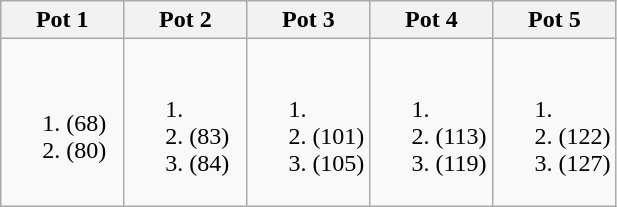<table class="wikitable">
<tr>
<th width=20%>Pot 1</th>
<th width=20%>Pot 2</th>
<th width=20%>Pot 3</th>
<th width=20%>Pot 4</th>
<th width=20%>Pot 5</th>
</tr>
<tr>
<td><br><ol><li> (68)</li><li> (80)</li></ol></td>
<td><br><ol><li><li> (83)</li><li> (84)</li></ol></td>
<td><br><ol><li><li> (101)</li><li> (105)</li></ol></td>
<td><br><ol><li><li> (113)</li><li> (119)</li></ol></td>
<td><br><ol><li><li> (122)</li><li> (127)</li></ol></td>
</tr>
</table>
